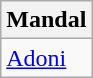<table class="wikitable sortable static-row-numbers static-row-header-hash">
<tr>
<th>Mandal</th>
</tr>
<tr>
<td><a href='#'>Adoni</a></td>
</tr>
</table>
